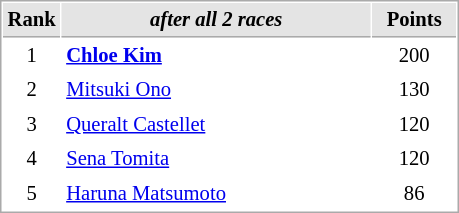<table cellspacing="1" cellpadding="3" style="border:1px solid #aaa; font-size:86%;">
<tr style="background:#e4e4e4;">
<th style="border-bottom:1px solid #aaa; width:10px;">Rank</th>
<th style="border-bottom:1px solid #aaa; width:200px;"><em>after all 2 races</em></th>
<th style="border-bottom:1px solid #aaa; width:50px;">Points</th>
</tr>
<tr>
<td align=center>1</td>
<td><strong> <a href='#'>Chloe Kim</a></strong></td>
<td align=center>200</td>
</tr>
<tr>
<td align=center>2</td>
<td> <a href='#'>Mitsuki Ono</a></td>
<td align=center>130</td>
</tr>
<tr>
<td align=center>3</td>
<td> <a href='#'>Queralt Castellet</a></td>
<td align=center>120</td>
</tr>
<tr>
<td align=center>4</td>
<td> <a href='#'>Sena Tomita</a></td>
<td align=center>120</td>
</tr>
<tr>
<td align=center>5</td>
<td> <a href='#'>Haruna Matsumoto</a></td>
<td align=center>86</td>
</tr>
</table>
